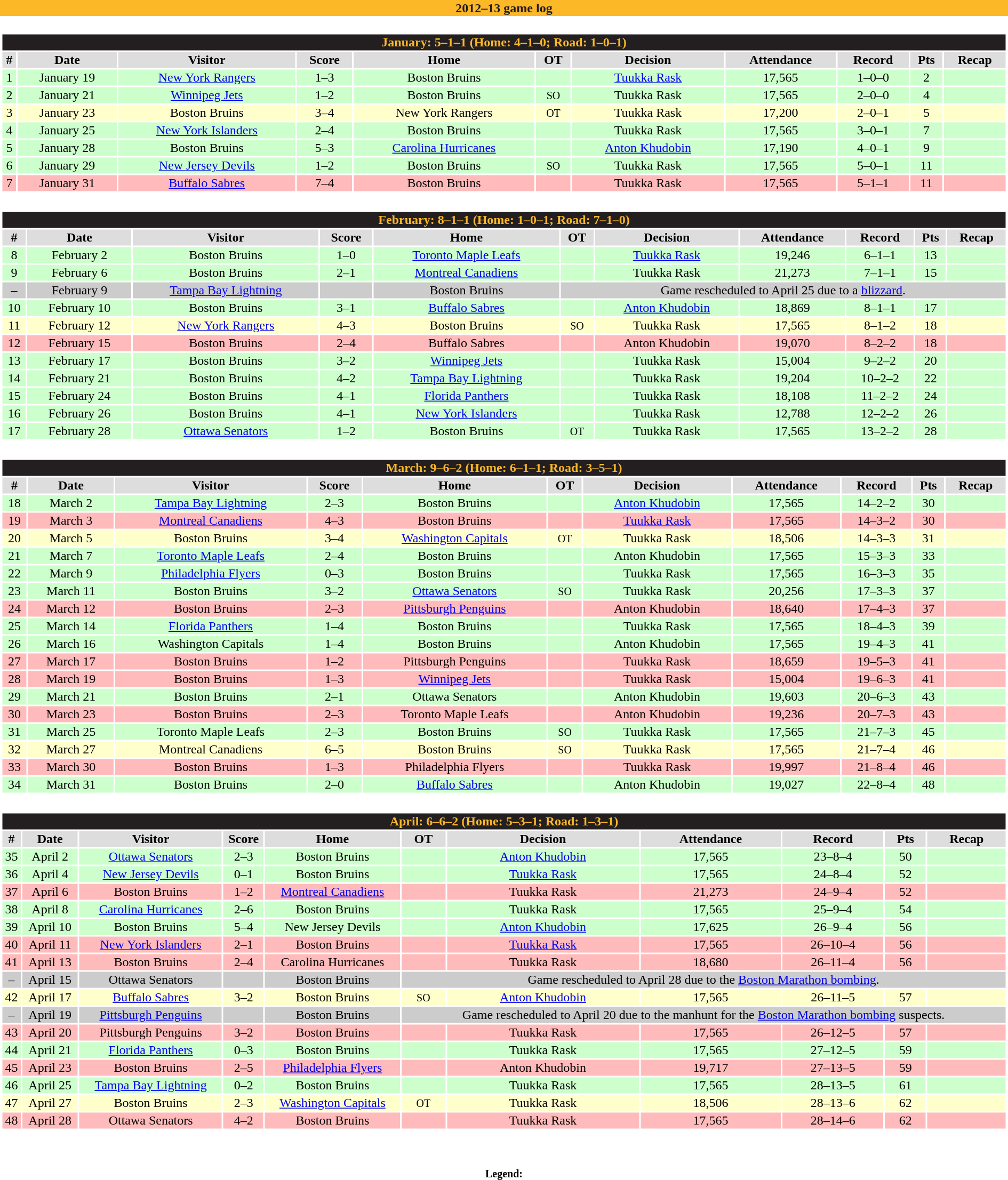<table class="toccolours" width=100% style="clear:both; margin:1.5em auto; text-align:center;">
<tr>
<th colspan=13 style="background:#FDB827; color:#231F20">2012–13 game log</th>
</tr>
<tr>
<td colspan=13><br><table class="toccolours collapsible collapsed" width=100%>
<tr>
<th colspan=13 style="background:#231F20; color:#FDB827">January: 5–1–1 (Home: 4–1–0; Road: 1–0–1)</th>
</tr>
<tr align="center"  bgcolor="#dddddd">
<td><strong>#</strong></td>
<td><strong>Date</strong></td>
<td><strong>Visitor</strong></td>
<td><strong>Score</strong></td>
<td><strong>Home</strong></td>
<td><strong>OT</strong></td>
<td><strong>Decision</strong></td>
<td><strong>Attendance</strong></td>
<td><strong>Record</strong></td>
<td><strong>Pts</strong></td>
<td><strong>Recap</strong></td>
</tr>
<tr align="text-align:center" bgcolor=#ccffcc>
<td>1</td>
<td>January 19</td>
<td><a href='#'>New York Rangers</a></td>
<td>1–3</td>
<td>Boston Bruins</td>
<td></td>
<td><a href='#'>Tuukka Rask</a></td>
<td>17,565</td>
<td>1–0–0</td>
<td>2</td>
<td></td>
</tr>
<tr style="text-align:center;" bgcolor=#ccffcc>
<td>2</td>
<td>January 21</td>
<td><a href='#'>Winnipeg Jets</a></td>
<td>1–2</td>
<td>Boston Bruins</td>
<td><small>SO</small></td>
<td>Tuukka Rask</td>
<td>17,565</td>
<td>2–0–0</td>
<td>4</td>
<td></td>
</tr>
<tr style="text-align:center;" bgcolor= #ffffcc>
<td>3</td>
<td>January 23</td>
<td>Boston Bruins</td>
<td>3–4</td>
<td>New York Rangers</td>
<td><small>OT</small></td>
<td>Tuukka Rask</td>
<td>17,200</td>
<td>2–0–1</td>
<td>5</td>
<td></td>
</tr>
<tr style="text-align:center;" bgcolor=#ccffcc>
<td>4</td>
<td>January 25</td>
<td><a href='#'>New York Islanders</a></td>
<td>2–4</td>
<td>Boston Bruins</td>
<td></td>
<td>Tuukka Rask</td>
<td>17,565</td>
<td>3–0–1</td>
<td>7</td>
<td></td>
</tr>
<tr style="text-align:center;" bgcolor=#ccffcc>
<td>5</td>
<td>January 28</td>
<td>Boston Bruins</td>
<td>5–3</td>
<td><a href='#'>Carolina Hurricanes</a></td>
<td></td>
<td><a href='#'>Anton Khudobin</a></td>
<td>17,190</td>
<td>4–0–1</td>
<td>9</td>
<td></td>
</tr>
<tr style="text-align:center;" bgcolor=#ccffcc>
<td>6</td>
<td>January 29</td>
<td><a href='#'>New Jersey Devils</a></td>
<td>1–2</td>
<td>Boston Bruins</td>
<td><small>SO</small></td>
<td>Tuukka Rask</td>
<td>17,565</td>
<td>5–0–1</td>
<td>11</td>
<td></td>
</tr>
<tr style="text-align:center;" bgcolor=#ffbbbb>
<td>7</td>
<td>January 31</td>
<td><a href='#'>Buffalo Sabres</a></td>
<td>7–4</td>
<td>Boston Bruins</td>
<td></td>
<td>Tuukka Rask</td>
<td>17,565</td>
<td>5–1–1</td>
<td>11</td>
<td></td>
</tr>
</table>
</td>
</tr>
<tr>
<td colspan=13><br><table class="toccolours collapsible collapsed" width=100%>
<tr>
<th colspan=13 style="background:#231F20; color:#FDB827">February: 8–1–1 (Home: 1–0–1; Road: 7–1–0)</th>
</tr>
<tr align="center"  bgcolor="#dddddd">
<td><strong>#</strong></td>
<td><strong>Date</strong></td>
<td><strong>Visitor</strong></td>
<td><strong>Score</strong></td>
<td><strong>Home</strong></td>
<td><strong>OT</strong></td>
<td><strong>Decision</strong></td>
<td><strong>Attendance</strong></td>
<td><strong>Record</strong></td>
<td><strong>Pts</strong></td>
<td><strong>Recap</strong></td>
</tr>
<tr style="text-align:center;" bgcolor=#ccffcc>
<td>8</td>
<td>February 2</td>
<td>Boston Bruins</td>
<td>1–0</td>
<td><a href='#'>Toronto Maple Leafs</a></td>
<td></td>
<td><a href='#'>Tuukka Rask</a></td>
<td>19,246</td>
<td>6–1–1</td>
<td>13</td>
<td></td>
</tr>
<tr style="text-align:center;" bgcolor=#ccffcc>
<td>9</td>
<td>February 6</td>
<td>Boston Bruins</td>
<td>2–1</td>
<td><a href='#'>Montreal Canadiens</a></td>
<td></td>
<td>Tuukka Rask</td>
<td>21,273</td>
<td>7–1–1</td>
<td>15</td>
<td></td>
</tr>
<tr style="text-align:center;" bgcolor=#CCCCCC>
<td>–</td>
<td>February 9</td>
<td><a href='#'>Tampa Bay Lightning</a></td>
<td></td>
<td>Boston Bruins</td>
<td colspan="6">Game rescheduled to April 25 due to a <a href='#'>blizzard</a>.</td>
</tr>
<tr style="text-align:center;" bgcolor=#ccffcc>
<td>10</td>
<td>February 10</td>
<td>Boston Bruins</td>
<td>3–1</td>
<td><a href='#'>Buffalo Sabres</a></td>
<td></td>
<td><a href='#'>Anton Khudobin</a></td>
<td>18,869</td>
<td>8–1–1</td>
<td>17</td>
<td></td>
</tr>
<tr style="text-align:center;" bgcolor= #ffffcc>
<td>11</td>
<td>February 12</td>
<td><a href='#'>New York Rangers</a></td>
<td>4–3</td>
<td>Boston Bruins</td>
<td><small>SO</small></td>
<td>Tuukka Rask</td>
<td>17,565</td>
<td>8–1–2</td>
<td>18</td>
<td></td>
</tr>
<tr style="text-align:center;" bgcolor=#ffbbbb>
<td>12</td>
<td>February 15</td>
<td>Boston Bruins</td>
<td>2–4</td>
<td>Buffalo Sabres</td>
<td></td>
<td>Anton Khudobin</td>
<td>19,070</td>
<td>8–2–2</td>
<td>18</td>
<td></td>
</tr>
<tr style="text-align:center;" bgcolor=#ccffcc>
<td>13</td>
<td>February 17</td>
<td>Boston Bruins</td>
<td>3–2</td>
<td><a href='#'>Winnipeg Jets</a></td>
<td></td>
<td>Tuukka Rask</td>
<td>15,004</td>
<td>9–2–2</td>
<td>20</td>
<td></td>
</tr>
<tr style="text-align:center;" bgcolor=#ccffcc>
<td>14</td>
<td>February 21</td>
<td>Boston Bruins</td>
<td>4–2</td>
<td><a href='#'>Tampa Bay Lightning</a></td>
<td></td>
<td>Tuukka Rask</td>
<td>19,204</td>
<td>10–2–2</td>
<td>22</td>
<td></td>
</tr>
<tr style="text-align:center;" bgcolor=#ccffcc>
<td>15</td>
<td>February 24</td>
<td>Boston Bruins</td>
<td>4–1</td>
<td><a href='#'>Florida Panthers</a></td>
<td></td>
<td>Tuukka Rask</td>
<td>18,108</td>
<td>11–2–2</td>
<td>24</td>
<td></td>
</tr>
<tr style="text-align:center;" bgcolor=#ccffcc>
<td>16</td>
<td>February 26</td>
<td>Boston Bruins</td>
<td>4–1</td>
<td><a href='#'>New York Islanders</a></td>
<td></td>
<td>Tuukka Rask</td>
<td>12,788</td>
<td>12–2–2</td>
<td>26</td>
<td></td>
</tr>
<tr style="text-align:center;" bgcolor=#ccffcc>
<td>17</td>
<td>February 28</td>
<td><a href='#'>Ottawa Senators</a></td>
<td>1–2</td>
<td>Boston Bruins</td>
<td><small>OT</small></td>
<td>Tuukka Rask</td>
<td>17,565</td>
<td>13–2–2</td>
<td>28</td>
<td></td>
</tr>
</table>
</td>
</tr>
<tr>
<td colspan=13><br><table class="toccolours collapsible collapsed" width=100%>
<tr>
<th colspan=13 style="background:#231F20; color:#FDB827">March: 9–6–2 (Home: 6–1–1; Road: 3–5–1)</th>
</tr>
<tr align="center"  bgcolor="#dddddd">
<td><strong>#</strong></td>
<td><strong>Date</strong></td>
<td><strong>Visitor</strong></td>
<td><strong>Score</strong></td>
<td><strong>Home</strong></td>
<td><strong>OT</strong></td>
<td><strong>Decision</strong></td>
<td><strong>Attendance</strong></td>
<td><strong>Record</strong></td>
<td><strong>Pts</strong></td>
<td><strong>Recap</strong></td>
</tr>
<tr style="text-align:center;" bgcolor=#ccffcc>
<td>18</td>
<td>March 2</td>
<td><a href='#'>Tampa Bay Lightning</a></td>
<td>2–3</td>
<td>Boston Bruins</td>
<td></td>
<td><a href='#'>Anton Khudobin</a></td>
<td>17,565</td>
<td>14–2–2</td>
<td>30</td>
<td></td>
</tr>
<tr style="text-align:center;" bgcolor=#ffbbbb>
<td>19</td>
<td>March 3</td>
<td><a href='#'>Montreal Canadiens</a></td>
<td>4–3</td>
<td>Boston Bruins</td>
<td></td>
<td><a href='#'>Tuukka Rask</a></td>
<td>17,565</td>
<td>14–3–2</td>
<td>30</td>
<td></td>
</tr>
<tr style="text-align:center;" bgcolor=#ffffcc>
<td>20</td>
<td>March 5</td>
<td>Boston Bruins</td>
<td>3–4</td>
<td><a href='#'>Washington Capitals</a></td>
<td><small>OT</small></td>
<td>Tuukka Rask</td>
<td>18,506</td>
<td>14–3–3</td>
<td>31</td>
<td></td>
</tr>
<tr style="text-align:center;" bgcolor=#ccffcc>
<td>21</td>
<td>March 7</td>
<td><a href='#'>Toronto Maple Leafs</a></td>
<td>2–4</td>
<td>Boston Bruins</td>
<td></td>
<td>Anton Khudobin</td>
<td>17,565</td>
<td>15–3–3</td>
<td>33</td>
<td></td>
</tr>
<tr style="text-align:center;" bgcolor=#ccffcc>
<td>22</td>
<td>March 9</td>
<td><a href='#'>Philadelphia Flyers</a></td>
<td>0–3</td>
<td>Boston Bruins</td>
<td></td>
<td>Tuukka Rask</td>
<td>17,565</td>
<td>16–3–3</td>
<td>35</td>
<td></td>
</tr>
<tr style="text-align:center;" bgcolor=#ccffcc>
<td>23</td>
<td>March 11</td>
<td>Boston Bruins</td>
<td>3–2</td>
<td><a href='#'>Ottawa Senators</a></td>
<td><small>SO</small></td>
<td>Tuukka Rask</td>
<td>20,256</td>
<td>17–3–3</td>
<td>37</td>
<td></td>
</tr>
<tr style="text-align:center;" bgcolor=#ffbbbb>
<td>24</td>
<td>March 12</td>
<td>Boston Bruins</td>
<td>2–3</td>
<td><a href='#'>Pittsburgh Penguins</a></td>
<td></td>
<td>Anton Khudobin</td>
<td>18,640</td>
<td>17–4–3</td>
<td>37</td>
<td></td>
</tr>
<tr style="text-align:center;" bgcolor=#ccffcc>
<td>25</td>
<td>March 14</td>
<td><a href='#'>Florida Panthers</a></td>
<td>1–4</td>
<td>Boston Bruins</td>
<td></td>
<td>Tuukka Rask</td>
<td>17,565</td>
<td>18–4–3</td>
<td>39</td>
<td></td>
</tr>
<tr style="text-align:center;" bgcolor=#ccffcc>
<td>26</td>
<td>March 16</td>
<td>Washington Capitals</td>
<td>1–4</td>
<td>Boston Bruins</td>
<td></td>
<td>Anton Khudobin</td>
<td>17,565</td>
<td>19–4–3</td>
<td>41</td>
<td></td>
</tr>
<tr style="text-align:center;" bgcolor=#ffbbbb>
<td>27</td>
<td>March 17</td>
<td>Boston Bruins</td>
<td>1–2</td>
<td>Pittsburgh Penguins</td>
<td></td>
<td>Tuukka Rask</td>
<td>18,659</td>
<td>19–5–3</td>
<td>41</td>
<td></td>
</tr>
<tr style="text-align:center;" bgcolor=#ffbbbb>
<td>28</td>
<td>March 19</td>
<td>Boston Bruins</td>
<td>1–3</td>
<td><a href='#'>Winnipeg Jets</a></td>
<td></td>
<td>Tuukka Rask</td>
<td>15,004</td>
<td>19–6–3</td>
<td>41</td>
<td></td>
</tr>
<tr style="text-align:center;" bgcolor=#ccffcc>
<td>29</td>
<td>March 21</td>
<td>Boston Bruins</td>
<td>2–1</td>
<td>Ottawa Senators</td>
<td></td>
<td>Anton Khudobin</td>
<td>19,603</td>
<td>20–6–3</td>
<td>43</td>
<td></td>
</tr>
<tr style="text-align:center;" bgcolor=#ffbbbb>
<td>30</td>
<td>March 23</td>
<td>Boston Bruins</td>
<td>2–3</td>
<td>Toronto Maple Leafs</td>
<td></td>
<td>Anton Khudobin</td>
<td>19,236</td>
<td>20–7–3</td>
<td>43</td>
<td></td>
</tr>
<tr style="text-align:center;" bgcolor=#ccffcc>
<td>31</td>
<td>March 25</td>
<td>Toronto Maple Leafs</td>
<td>2–3</td>
<td>Boston Bruins</td>
<td><small>SO</small></td>
<td>Tuukka Rask</td>
<td>17,565</td>
<td>21–7–3</td>
<td>45</td>
<td></td>
</tr>
<tr style="text-align:center;" bgcolor=#ffffcc>
<td>32</td>
<td>March 27</td>
<td>Montreal Canadiens</td>
<td>6–5</td>
<td>Boston Bruins</td>
<td><small>SO</small></td>
<td>Tuukka Rask</td>
<td>17,565</td>
<td>21–7–4</td>
<td>46</td>
<td></td>
</tr>
<tr style="text-align:center;" bgcolor=#ffbbbb>
<td>33</td>
<td>March 30</td>
<td>Boston Bruins</td>
<td>1–3</td>
<td>Philadelphia Flyers</td>
<td></td>
<td>Tuukka Rask</td>
<td>19,997</td>
<td>21–8–4</td>
<td>46</td>
<td></td>
</tr>
<tr style="text-align:center;" bgcolor=#ccffcc>
<td>34</td>
<td>March 31</td>
<td>Boston Bruins</td>
<td>2–0</td>
<td><a href='#'>Buffalo Sabres</a></td>
<td></td>
<td>Anton Khudobin</td>
<td>19,027</td>
<td>22–8–4</td>
<td>48</td>
<td></td>
</tr>
</table>
</td>
</tr>
<tr>
<td colspan=13><br><table class="toccolours collapsible collapsed" width=100%>
<tr>
<th colspan=13 style="background:#231F20; color:#FDB827">April: 6–6–2 (Home: 5–3–1; Road: 1–3–1)</th>
</tr>
<tr align="center"  bgcolor="#dddddd">
<td><strong>#</strong></td>
<td><strong>Date</strong></td>
<td><strong>Visitor</strong></td>
<td><strong>Score</strong></td>
<td><strong>Home</strong></td>
<td><strong>OT</strong></td>
<td><strong>Decision</strong></td>
<td><strong>Attendance</strong></td>
<td><strong>Record</strong></td>
<td><strong>Pts</strong></td>
<td><strong>Recap</strong></td>
</tr>
<tr style="text-align:center;" bgcolor=#ccffcc>
<td>35</td>
<td>April 2</td>
<td><a href='#'>Ottawa Senators</a></td>
<td>2–3</td>
<td>Boston Bruins</td>
<td></td>
<td><a href='#'>Anton Khudobin</a></td>
<td>17,565</td>
<td>23–8–4</td>
<td>50</td>
<td></td>
</tr>
<tr style="text-align:center;" bgcolor=#ccffcc>
<td>36</td>
<td>April 4</td>
<td><a href='#'>New Jersey Devils</a></td>
<td>0–1</td>
<td>Boston Bruins</td>
<td></td>
<td><a href='#'>Tuukka Rask</a></td>
<td>17,565</td>
<td>24–8–4</td>
<td>52</td>
<td></td>
</tr>
<tr style="text-align:center;" bgcolor=#ffbbbb>
<td>37</td>
<td>April 6</td>
<td>Boston Bruins</td>
<td>1–2</td>
<td><a href='#'>Montreal Canadiens</a></td>
<td></td>
<td>Tuukka Rask</td>
<td>21,273</td>
<td>24–9–4</td>
<td>52</td>
<td></td>
</tr>
<tr style="text-align:center;" bgcolor=#ccffcc>
<td>38</td>
<td>April 8</td>
<td><a href='#'>Carolina Hurricanes</a></td>
<td>2–6</td>
<td>Boston Bruins</td>
<td></td>
<td>Tuukka Rask</td>
<td>17,565</td>
<td>25–9–4</td>
<td>54</td>
<td></td>
</tr>
<tr style="text-align:center;" bgcolor=#ccffcc>
<td>39</td>
<td>April 10</td>
<td>Boston Bruins</td>
<td>5–4</td>
<td>New Jersey Devils</td>
<td></td>
<td><a href='#'>Anton Khudobin</a></td>
<td>17,625</td>
<td>26–9–4</td>
<td>56</td>
<td></td>
</tr>
<tr style="text-align:center;" bgcolor=#ffbbbb>
<td>40</td>
<td>April 11</td>
<td><a href='#'>New York Islanders</a></td>
<td>2–1</td>
<td>Boston Bruins</td>
<td></td>
<td><a href='#'>Tuukka Rask</a></td>
<td>17,565</td>
<td>26–10–4</td>
<td>56</td>
<td></td>
</tr>
<tr style="text-align:center;" bgcolor=#ffbbbb>
<td>41</td>
<td>April 13</td>
<td>Boston Bruins</td>
<td>2–4</td>
<td>Carolina Hurricanes</td>
<td></td>
<td>Tuukka Rask</td>
<td>18,680</td>
<td>26–11–4</td>
<td>56</td>
<td></td>
</tr>
<tr style="text-align:center;" bgcolor=#CCCCCC>
<td>–</td>
<td>April 15</td>
<td>Ottawa Senators</td>
<td></td>
<td>Boston Bruins</td>
<td colspan="6">Game rescheduled to April 28 due to the <a href='#'>Boston Marathon bombing</a>.</td>
</tr>
<tr style="text-align:center;" bgcolor=#ffffcc>
<td>42</td>
<td>April 17</td>
<td><a href='#'>Buffalo Sabres</a></td>
<td>3–2</td>
<td>Boston Bruins</td>
<td><small>SO</small></td>
<td><a href='#'>Anton Khudobin</a></td>
<td>17,565</td>
<td>26–11–5</td>
<td>57</td>
<td></td>
</tr>
<tr style="text-align:center;" bgcolor=#CCCCCC>
<td>–</td>
<td>April 19</td>
<td><a href='#'>Pittsburgh Penguins</a></td>
<td></td>
<td>Boston Bruins</td>
<td colspan="6">Game rescheduled to April 20 due to the manhunt for the <a href='#'>Boston Marathon bombing</a> suspects.</td>
</tr>
<tr style="text-align:center;" bgcolor=ffbbbb>
<td>43</td>
<td>April 20</td>
<td>Pittsburgh Penguins</td>
<td>3–2</td>
<td>Boston Bruins</td>
<td></td>
<td>Tuukka Rask</td>
<td>17,565</td>
<td>26–12–5</td>
<td>57</td>
<td></td>
</tr>
<tr style="text-align:center;" bgcolor=ccffcc>
<td>44</td>
<td>April 21</td>
<td><a href='#'>Florida Panthers</a></td>
<td>0–3</td>
<td>Boston Bruins</td>
<td></td>
<td>Tuukka Rask</td>
<td>17,565</td>
<td>27–12–5</td>
<td>59</td>
<td></td>
</tr>
<tr style="text-align:center;" bgcolor=ffbbbb>
<td>45</td>
<td>April 23</td>
<td>Boston Bruins</td>
<td>2–5</td>
<td><a href='#'>Philadelphia Flyers</a></td>
<td></td>
<td>Anton Khudobin</td>
<td>19,717</td>
<td>27–13–5</td>
<td>59</td>
<td></td>
</tr>
<tr style="text-align:center;" bgcolor=ccffcc>
<td>46</td>
<td>April 25</td>
<td><a href='#'>Tampa Bay Lightning</a></td>
<td>0–2</td>
<td>Boston Bruins</td>
<td></td>
<td>Tuukka Rask</td>
<td>17,565</td>
<td>28–13–5</td>
<td>61</td>
<td></td>
</tr>
<tr style="text-align:center;" bgcolor=#ffffcc>
<td>47</td>
<td>April 27</td>
<td>Boston Bruins</td>
<td>2–3</td>
<td><a href='#'>Washington Capitals</a></td>
<td><small>OT</small></td>
<td>Tuukka Rask</td>
<td>18,506</td>
<td>28–13–6</td>
<td>62</td>
<td></td>
</tr>
<tr style="text-align:center;" bgcolor=ffbbbb>
<td>48</td>
<td>April 28</td>
<td>Ottawa Senators</td>
<td>4–2</td>
<td>Boston Bruins</td>
<td></td>
<td>Tuukka Rask</td>
<td>17,565</td>
<td>28–14–6</td>
<td>62</td>
<td></td>
</tr>
</table>
</td>
</tr>
<tr>
<td colspan=13><br><table class="toccolours collapsible collapsed" style="width:100%;">
<tr>
</tr>
<tr>
<td colspan="13" style="text-align:center;"><br><small><strong>Legend:</strong> 

</small></td>
</tr>
</table>
</td>
</tr>
</table>
